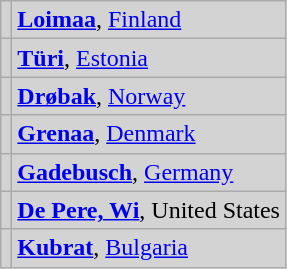<table class="wikitable" style="background:lightgray;">
<tr>
<td></td>
<td><strong><a href='#'>Loimaa</a></strong>, <a href='#'>Finland</a></td>
</tr>
<tr>
<td></td>
<td><strong><a href='#'>Türi</a></strong>, <a href='#'>Estonia</a></td>
</tr>
<tr>
<td></td>
<td><strong><a href='#'>Drøbak</a></strong>, <a href='#'>Norway</a></td>
</tr>
<tr>
<td></td>
<td><strong><a href='#'>Grenaa</a></strong>, <a href='#'>Denmark</a></td>
</tr>
<tr>
<td></td>
<td><strong><a href='#'>Gadebusch</a></strong>, <a href='#'>Germany</a></td>
</tr>
<tr>
<td></td>
<td><strong><a href='#'>De Pere, Wi</a></strong>, United States</td>
</tr>
<tr>
<td></td>
<td><strong><a href='#'>Kubrat</a></strong>, <a href='#'>Bulgaria</a></td>
</tr>
</table>
